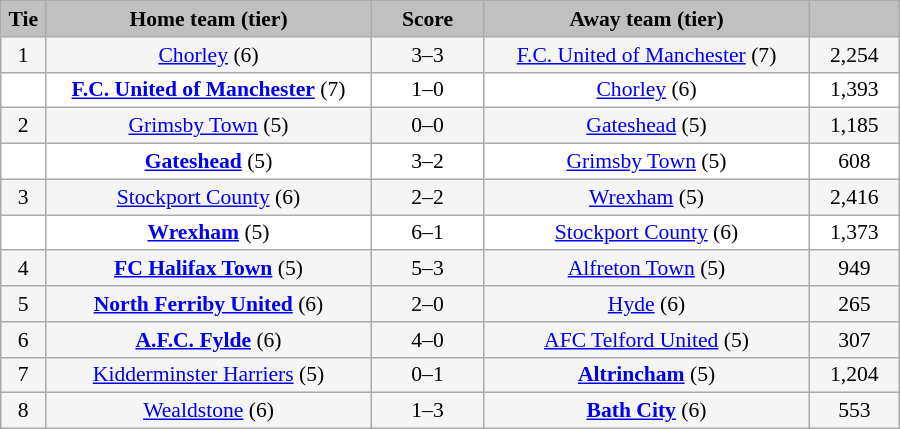<table class="wikitable" style="width: 600px; background:WhiteSmoke; text-align:center; font-size:90%">
<tr>
<td scope="col" style="width:  5.00%; background:silver;"><strong>Tie</strong></td>
<td scope="col" style="width: 36.25%; background:silver;"><strong>Home team (tier)</strong></td>
<td scope="col" style="width: 12.50%; background:silver;"><strong>Score</strong></td>
<td scope="col" style="width: 36.25%; background:silver;"><strong>Away team (tier)</strong></td>
<td scope="col" style="width: 10.00%; background:silver;"><strong></strong></td>
</tr>
<tr>
<td>1</td>
<td><a href='#'>Chorley</a> (6)</td>
<td>3–3</td>
<td><a href='#'>F.C. United of Manchester</a> (7)</td>
<td>2,254</td>
</tr>
<tr style="background:white;">
<td><em></em></td>
<td><strong><a href='#'>F.C. United of Manchester</a></strong> (7)</td>
<td>1–0</td>
<td><a href='#'>Chorley</a> (6)</td>
<td>1,393</td>
</tr>
<tr>
<td>2</td>
<td><a href='#'>Grimsby Town</a> (5)</td>
<td>0–0</td>
<td><a href='#'>Gateshead</a> (5)</td>
<td>1,185</td>
</tr>
<tr style="background:white;">
<td><em></em></td>
<td><strong><a href='#'>Gateshead</a></strong> (5)</td>
<td>3–2 </td>
<td><a href='#'>Grimsby Town</a> (5)</td>
<td>608</td>
</tr>
<tr>
<td>3</td>
<td><a href='#'>Stockport County</a> (6)</td>
<td>2–2</td>
<td><a href='#'>Wrexham</a> (5)</td>
<td>2,416</td>
</tr>
<tr style="background:white;">
<td><em></em></td>
<td><strong><a href='#'>Wrexham</a></strong> (5)</td>
<td>6–1</td>
<td><a href='#'>Stockport County</a> (6)</td>
<td>1,373</td>
</tr>
<tr>
<td>4</td>
<td><strong><a href='#'>FC Halifax Town</a></strong> (5)</td>
<td>5–3</td>
<td><a href='#'>Alfreton Town</a> (5)</td>
<td>949</td>
</tr>
<tr>
<td>5</td>
<td><strong><a href='#'>North Ferriby United</a></strong> (6)</td>
<td>2–0</td>
<td><a href='#'>Hyde</a> (6)</td>
<td>265</td>
</tr>
<tr>
<td>6</td>
<td><strong><a href='#'>A.F.C. Fylde</a></strong> (6)</td>
<td>4–0</td>
<td><a href='#'>AFC Telford United</a> (5)</td>
<td>307</td>
</tr>
<tr>
<td>7</td>
<td><a href='#'>Kidderminster Harriers</a> (5)</td>
<td>0–1</td>
<td><strong><a href='#'>Altrincham</a></strong> (5)</td>
<td>1,204</td>
</tr>
<tr>
<td>8</td>
<td><a href='#'>Wealdstone</a> (6)</td>
<td>1–3</td>
<td><strong><a href='#'>Bath City</a></strong> (6)</td>
<td>553</td>
</tr>
</table>
